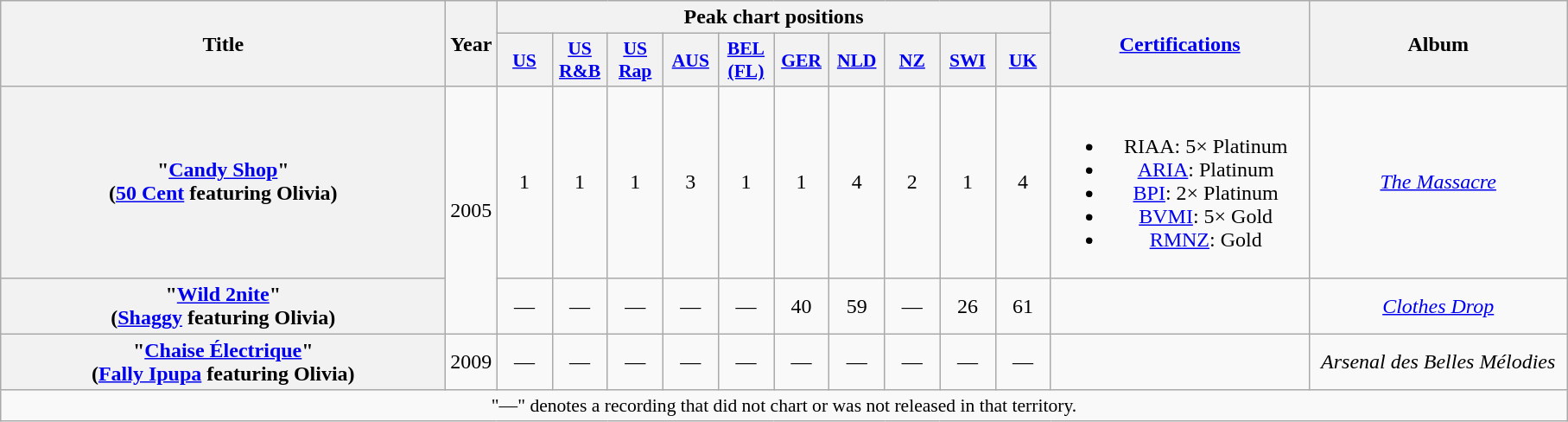<table class="wikitable plainrowheaders" style="text-align:center;">
<tr>
<th scope="col" rowspan="2" style="width:21em;">Title</th>
<th scope="col" rowspan="2" style="width:1em;">Year</th>
<th scope="col" colspan="10">Peak chart positions</th>
<th scope="col" rowspan="2" style="width:12em;"><a href='#'>Certifications</a></th>
<th scope="col" rowspan="2" style="width:12em;">Album</th>
</tr>
<tr>
<th scope="col" style="width:2.5em;font-size:90%;"><a href='#'>US</a><br></th>
<th scope="col" style="width:2.5em;font-size:90%;"><a href='#'>US<br>R&B</a><br></th>
<th scope="col" style="width:2.5em;font-size:90%;"><a href='#'>US<br>Rap</a><br></th>
<th scope="col" style="width:2.5em;font-size:90%;"><a href='#'>AUS</a><br></th>
<th scope="col" style="width:2.5em;font-size:90%;"><a href='#'>BEL<br>(FL)</a><br></th>
<th scope="col" style="width:2.5em;font-size:90%;"><a href='#'>GER</a><br></th>
<th scope="col" style="width:2.5em;font-size:90%;"><a href='#'>NLD</a><br></th>
<th scope="col" style="width:2.5em;font-size:90%;"><a href='#'>NZ</a><br></th>
<th scope="col" style="width:2.5em;font-size:90%;"><a href='#'>SWI</a><br></th>
<th scope="col" style="width:2.5em;font-size:90%;"><a href='#'>UK</a><br></th>
</tr>
<tr>
<th scope="row">"<a href='#'>Candy Shop</a>"<br><span>(<a href='#'>50 Cent</a> featuring Olivia)</span></th>
<td rowspan="2">2005</td>
<td>1</td>
<td>1</td>
<td>1</td>
<td>3</td>
<td>1</td>
<td>1</td>
<td>4</td>
<td>2</td>
<td>1</td>
<td>4</td>
<td><br><ul><li>RIAA: 5× Platinum</li><li><a href='#'>ARIA</a>: Platinum</li><li><a href='#'>BPI</a>: 2× Platinum</li><li><a href='#'>BVMI</a>: 5× Gold</li><li><a href='#'>RMNZ</a>: Gold</li></ul></td>
<td><em><a href='#'>The Massacre</a></em></td>
</tr>
<tr>
<th scope="row">"<a href='#'>Wild 2nite</a>"<br><span>(<a href='#'>Shaggy</a> featuring Olivia)</span></th>
<td>—</td>
<td>—</td>
<td>—</td>
<td>—</td>
<td>—</td>
<td>40</td>
<td>59</td>
<td>—</td>
<td>26</td>
<td>61</td>
<td></td>
<td><em><a href='#'>Clothes Drop</a></em></td>
</tr>
<tr>
<th scope="row">"<a href='#'>Chaise Électrique</a>"<br><span>(<a href='#'>Fally Ipupa</a> featuring Olivia)</span></th>
<td>2009</td>
<td>—</td>
<td>—</td>
<td>—</td>
<td>—</td>
<td>—</td>
<td>—</td>
<td>—</td>
<td>—</td>
<td>—</td>
<td>—</td>
<td></td>
<td><em>Arsenal des Belles Mélodies</em></td>
</tr>
<tr>
<td colspan="14" style="font-size:90%">"—" denotes a recording that did not chart or was not released in that territory.</td>
</tr>
</table>
